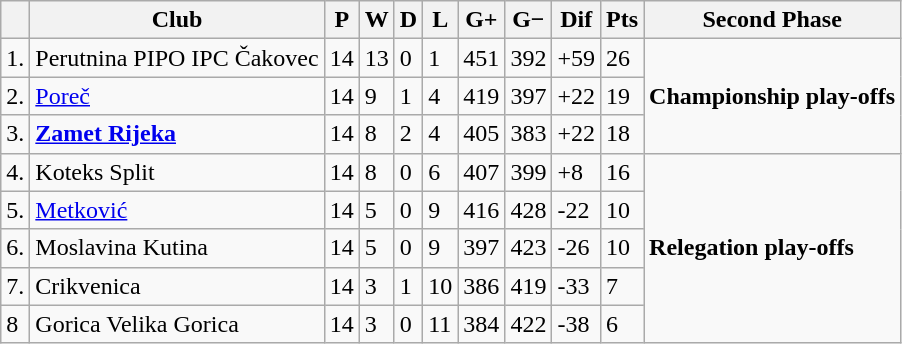<table class="wikitable sortable">
<tr>
<th></th>
<th>Club</th>
<th>P</th>
<th>W</th>
<th>D</th>
<th>L</th>
<th>G+</th>
<th>G−</th>
<th>Dif</th>
<th>Pts</th>
<th>Second Phase</th>
</tr>
<tr -bgcolor="#ddffdd">
<td>1.</td>
<td>Perutnina PIPO IPC Čakovec</td>
<td>14</td>
<td>13</td>
<td>0</td>
<td>1</td>
<td>451</td>
<td>392</td>
<td>+59</td>
<td>26</td>
<td rowspan="3"><strong>Championship play-offs</strong></td>
</tr>
<tr -bgcolor="#ddffdd">
<td>2.</td>
<td><a href='#'>Poreč</a></td>
<td>14</td>
<td>9</td>
<td>1</td>
<td>4</td>
<td>419</td>
<td>397</td>
<td>+22</td>
<td>19</td>
</tr>
<tr -bgcolor="#ddffdd">
<td>3.</td>
<td><strong><a href='#'>Zamet Rijeka</a></strong></td>
<td>14</td>
<td>8</td>
<td>2</td>
<td>4</td>
<td>405</td>
<td>383</td>
<td>+22</td>
<td>18</td>
</tr>
<tr>
<td>4.</td>
<td>Koteks Split</td>
<td>14</td>
<td>8</td>
<td>0</td>
<td>6</td>
<td>407</td>
<td>399</td>
<td>+8</td>
<td>16</td>
<td rowspan="5"><strong>Relegation play-offs</strong></td>
</tr>
<tr>
<td>5.</td>
<td><a href='#'>Metković</a></td>
<td>14</td>
<td>5</td>
<td>0</td>
<td>9</td>
<td>416</td>
<td>428</td>
<td>-22</td>
<td>10</td>
</tr>
<tr>
<td>6.</td>
<td>Moslavina Kutina</td>
<td>14</td>
<td>5</td>
<td>0</td>
<td>9</td>
<td>397</td>
<td>423</td>
<td>-26</td>
<td>10</td>
</tr>
<tr>
<td>7.</td>
<td>Crikvenica</td>
<td>14</td>
<td>3</td>
<td>1</td>
<td>10</td>
<td>386</td>
<td>419</td>
<td>-33</td>
<td>7</td>
</tr>
<tr>
<td>8</td>
<td>Gorica Velika Gorica</td>
<td>14</td>
<td>3</td>
<td>0</td>
<td>11</td>
<td>384</td>
<td>422</td>
<td>-38</td>
<td>6</td>
</tr>
</table>
